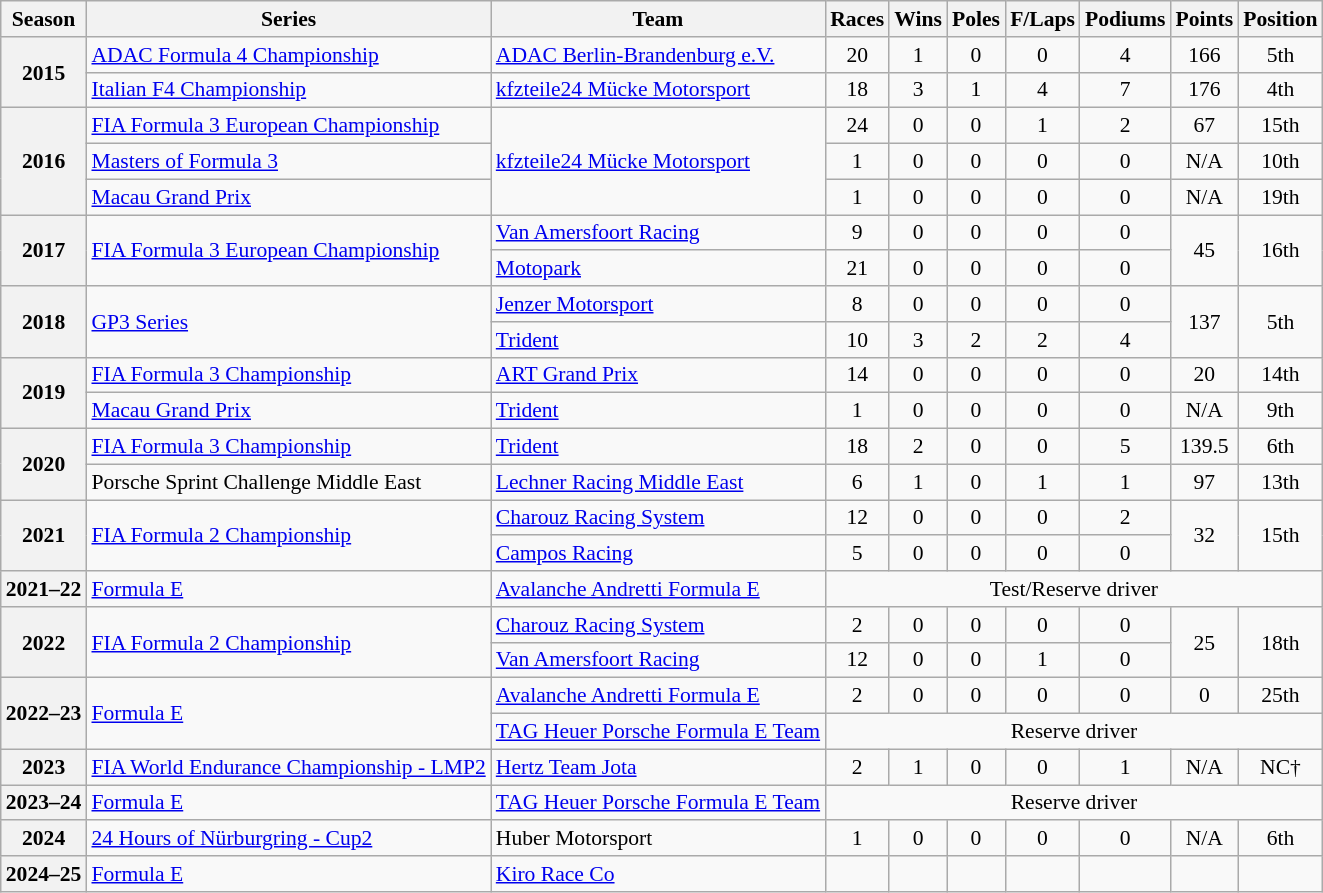<table class="wikitable" style="font-size: 90%; text-align:center">
<tr>
<th>Season</th>
<th>Series</th>
<th>Team</th>
<th>Races</th>
<th>Wins</th>
<th>Poles</th>
<th>F/Laps</th>
<th>Podiums</th>
<th>Points</th>
<th>Position</th>
</tr>
<tr>
<th rowspan=2>2015</th>
<td align=left><a href='#'>ADAC Formula 4 Championship</a></td>
<td align=left><a href='#'>ADAC Berlin-Brandenburg e.V.</a></td>
<td>20</td>
<td>1</td>
<td>0</td>
<td>0</td>
<td>4</td>
<td>166</td>
<td>5th</td>
</tr>
<tr>
<td align=left><a href='#'>Italian F4 Championship</a></td>
<td align=left><a href='#'>kfzteile24 Mücke Motorsport</a></td>
<td>18</td>
<td>3</td>
<td>1</td>
<td>4</td>
<td>7</td>
<td>176</td>
<td>4th</td>
</tr>
<tr>
<th rowspan=3>2016</th>
<td align=left><a href='#'>FIA Formula 3 European Championship</a></td>
<td align=left rowspan=3><a href='#'>kfzteile24 Mücke Motorsport</a></td>
<td>24</td>
<td>0</td>
<td>0</td>
<td>1</td>
<td>2</td>
<td>67</td>
<td>15th</td>
</tr>
<tr>
<td align=left><a href='#'>Masters of Formula 3</a></td>
<td>1</td>
<td>0</td>
<td>0</td>
<td>0</td>
<td>0</td>
<td>N/A</td>
<td>10th</td>
</tr>
<tr>
<td align=left><a href='#'>Macau Grand Prix</a></td>
<td>1</td>
<td>0</td>
<td>0</td>
<td>0</td>
<td>0</td>
<td>N/A</td>
<td>19th</td>
</tr>
<tr>
<th rowspan=2>2017</th>
<td rowspan=2 align=left><a href='#'>FIA Formula 3 European Championship</a></td>
<td align=left><a href='#'>Van Amersfoort Racing</a></td>
<td>9</td>
<td>0</td>
<td>0</td>
<td>0</td>
<td>0</td>
<td rowspan=2>45</td>
<td rowspan=2>16th</td>
</tr>
<tr>
<td align=left><a href='#'>Motopark</a></td>
<td>21</td>
<td>0</td>
<td>0</td>
<td>0</td>
<td>0</td>
</tr>
<tr>
<th rowspan=2>2018</th>
<td align=left rowspan=2><a href='#'>GP3 Series</a></td>
<td align=left><a href='#'>Jenzer Motorsport</a></td>
<td>8</td>
<td>0</td>
<td>0</td>
<td>0</td>
<td>0</td>
<td rowspan=2>137</td>
<td rowspan=2>5th</td>
</tr>
<tr>
<td align=left><a href='#'>Trident</a></td>
<td>10</td>
<td>3</td>
<td>2</td>
<td>2</td>
<td>4</td>
</tr>
<tr>
<th rowspan=2>2019</th>
<td align=left><a href='#'>FIA Formula 3 Championship</a></td>
<td align=left><a href='#'>ART Grand Prix</a></td>
<td>14</td>
<td>0</td>
<td>0</td>
<td>0</td>
<td>0</td>
<td>20</td>
<td>14th</td>
</tr>
<tr>
<td align=left><a href='#'>Macau Grand Prix</a></td>
<td align=left><a href='#'>Trident</a></td>
<td>1</td>
<td>0</td>
<td>0</td>
<td>0</td>
<td>0</td>
<td>N/A</td>
<td>9th</td>
</tr>
<tr>
<th rowspan=2>2020</th>
<td align=left><a href='#'>FIA Formula 3 Championship</a></td>
<td align=left><a href='#'>Trident</a></td>
<td>18</td>
<td>2</td>
<td>0</td>
<td>0</td>
<td>5</td>
<td>139.5</td>
<td>6th</td>
</tr>
<tr>
<td align=left>Porsche Sprint Challenge Middle East</td>
<td align=left><a href='#'>Lechner Racing Middle East</a></td>
<td>6</td>
<td>1</td>
<td>0</td>
<td>1</td>
<td>1</td>
<td>97</td>
<td>13th</td>
</tr>
<tr>
<th rowspan=2>2021</th>
<td rowspan=2 align=left><a href='#'>FIA Formula 2 Championship</a></td>
<td align=left><a href='#'>Charouz Racing System</a></td>
<td>12</td>
<td>0</td>
<td>0</td>
<td>0</td>
<td>2</td>
<td rowspan=2>32</td>
<td rowspan=2>15th</td>
</tr>
<tr>
<td align=left><a href='#'>Campos Racing</a></td>
<td>5</td>
<td>0</td>
<td>0</td>
<td>0</td>
<td>0</td>
</tr>
<tr>
<th>2021–22</th>
<td align=left><a href='#'>Formula E</a></td>
<td align=left><a href='#'>Avalanche Andretti Formula E</a></td>
<td colspan="7">Test/Reserve driver</td>
</tr>
<tr>
<th rowspan="2">2022</th>
<td rowspan="2" align="left"><a href='#'>FIA Formula 2 Championship</a></td>
<td align=left><a href='#'>Charouz Racing System</a></td>
<td>2</td>
<td>0</td>
<td>0</td>
<td>0</td>
<td>0</td>
<td rowspan="2">25</td>
<td rowspan="2">18th</td>
</tr>
<tr>
<td align=left><a href='#'>Van Amersfoort Racing</a></td>
<td>12</td>
<td>0</td>
<td>0</td>
<td>1</td>
<td>0</td>
</tr>
<tr>
<th rowspan="2">2022–23</th>
<td align="left" rowspan="2"><a href='#'>Formula E</a></td>
<td align="left"><a href='#'>Avalanche Andretti Formula E</a></td>
<td>2</td>
<td>0</td>
<td>0</td>
<td>0</td>
<td>0</td>
<td>0</td>
<td>25th</td>
</tr>
<tr>
<td align="left"><a href='#'>TAG Heuer Porsche Formula E Team</a></td>
<td colspan="7">Reserve driver</td>
</tr>
<tr>
<th>2023</th>
<td align="left"><a href='#'>FIA World Endurance Championship - LMP2</a></td>
<td align="left"><a href='#'>Hertz Team Jota</a></td>
<td>2</td>
<td>1</td>
<td>0</td>
<td>0</td>
<td>1</td>
<td>N/A</td>
<td>NC†</td>
</tr>
<tr>
<th>2023–24</th>
<td align="left"><a href='#'>Formula E</a></td>
<td align="left"><a href='#'>TAG Heuer Porsche Formula E Team</a></td>
<td colspan="7">Reserve driver</td>
</tr>
<tr>
<th>2024</th>
<td align=left><a href='#'>24 Hours of Nürburgring - Cup2</a></td>
<td align=left>Huber Motorsport</td>
<td>1</td>
<td>0</td>
<td>0</td>
<td>0</td>
<td>0</td>
<td>N/A</td>
<td>6th</td>
</tr>
<tr>
<th>2024–25</th>
<td align=left><a href='#'>Formula E</a></td>
<td align=left><a href='#'>Kiro Race Co</a></td>
<td></td>
<td></td>
<td></td>
<td></td>
<td></td>
<td></td>
<td></td>
</tr>
</table>
